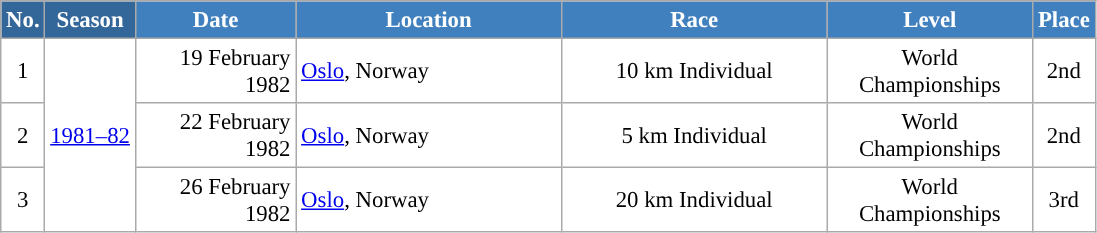<table class="wikitable sortable" style="font-size:95%; text-align:center; border:grey solid 1px; border-collapse:collapse; background:#ffffff;">
<tr style="background:#efefef;">
<th style="background-color:#369; color:white;">No.</th>
<th style="background-color:#369; color:white;">Season</th>
<th style="background-color:#4180be; color:white; width:100px;">Date</th>
<th style="background-color:#4180be; color:white; width:170px;">Location</th>
<th style="background-color:#4180be; color:white; width:170px;">Race</th>
<th style="background-color:#4180be; color:white; width:130px;">Level</th>
<th style="background-color:#4180be; color:white;">Place</th>
</tr>
<tr>
<td align=center>1</td>
<td rowspan=3 align=center><a href='#'>1981–82</a></td>
<td align=right>19 February 1982</td>
<td align=left>  <a href='#'>Oslo</a>, Norway</td>
<td>10 km Individual</td>
<td>World Championships</td>
<td>2nd</td>
</tr>
<tr>
<td align=center>2</td>
<td align=right>22 February 1982</td>
<td align=left>  <a href='#'>Oslo</a>, Norway</td>
<td>5 km Individual</td>
<td>World Championships</td>
<td>2nd</td>
</tr>
<tr>
<td align=center>3</td>
<td align=right>26 February 1982</td>
<td align=left>  <a href='#'>Oslo</a>, Norway</td>
<td>20 km Individual</td>
<td>World Championships</td>
<td>3rd</td>
</tr>
</table>
